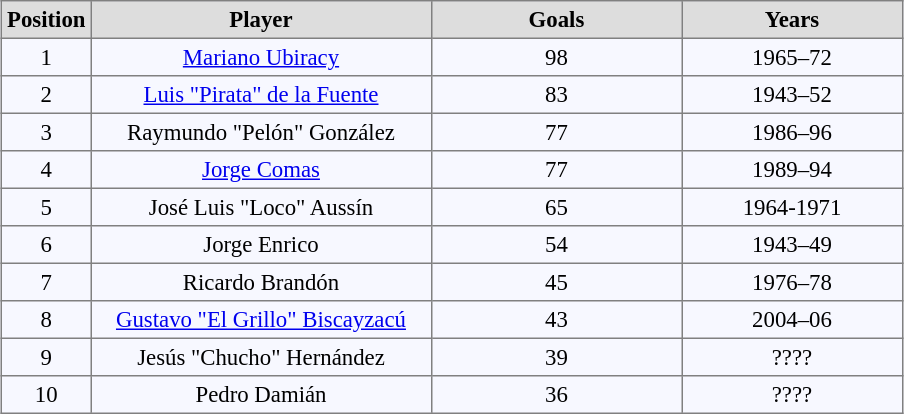<table cellpadding="3" cellspacing="0" border="1" style="background:#f7f8ff; margin:auto; font-size:95%; border:gray solid 1px; border-collapse:collapse;">
<tr style="background:#ddd; text-align:center; color:black;">
<th width="40">Position</th>
<th style="width:220px;">Player</th>
<th style="width:160px;">Goals</th>
<th style="width:140px;">Years</th>
</tr>
<tr style="text-align:center;">
<td>1</td>
<td> <a href='#'>Mariano Ubiracy</a></td>
<td>98</td>
<td>1965–72</td>
</tr>
<tr style="text-align:center;">
<td>2</td>
<td> <a href='#'>Luis "Pirata" de la Fuente</a></td>
<td>83</td>
<td>1943–52</td>
</tr>
<tr style="text-align:center;">
<td>3</td>
<td> Raymundo "Pelón" González</td>
<td>77</td>
<td>1986–96</td>
</tr>
<tr style="text-align:center;">
<td>4</td>
<td> <a href='#'>Jorge Comas</a></td>
<td>77</td>
<td>1989–94</td>
</tr>
<tr style="text-align:center;">
<td>5</td>
<td> José Luis "Loco" Aussín</td>
<td>65</td>
<td>1964-1971</td>
</tr>
<tr style="text-align:center;">
<td>6</td>
<td> Jorge Enrico</td>
<td>54</td>
<td>1943–49</td>
</tr>
<tr style="text-align:center;">
<td>7</td>
<td> Ricardo Brandón</td>
<td>45</td>
<td>1976–78</td>
</tr>
<tr style="text-align:center;">
<td>8</td>
<td> <a href='#'>Gustavo "El Grillo" Biscayzacú</a></td>
<td>43</td>
<td>2004–06</td>
</tr>
<tr style="text-align:center;">
<td>9</td>
<td> Jesús "Chucho" Hernández</td>
<td>39</td>
<td>????</td>
</tr>
<tr style="text-align:center;">
<td>10</td>
<td> Pedro Damián</td>
<td>36</td>
<td>????</td>
</tr>
</table>
